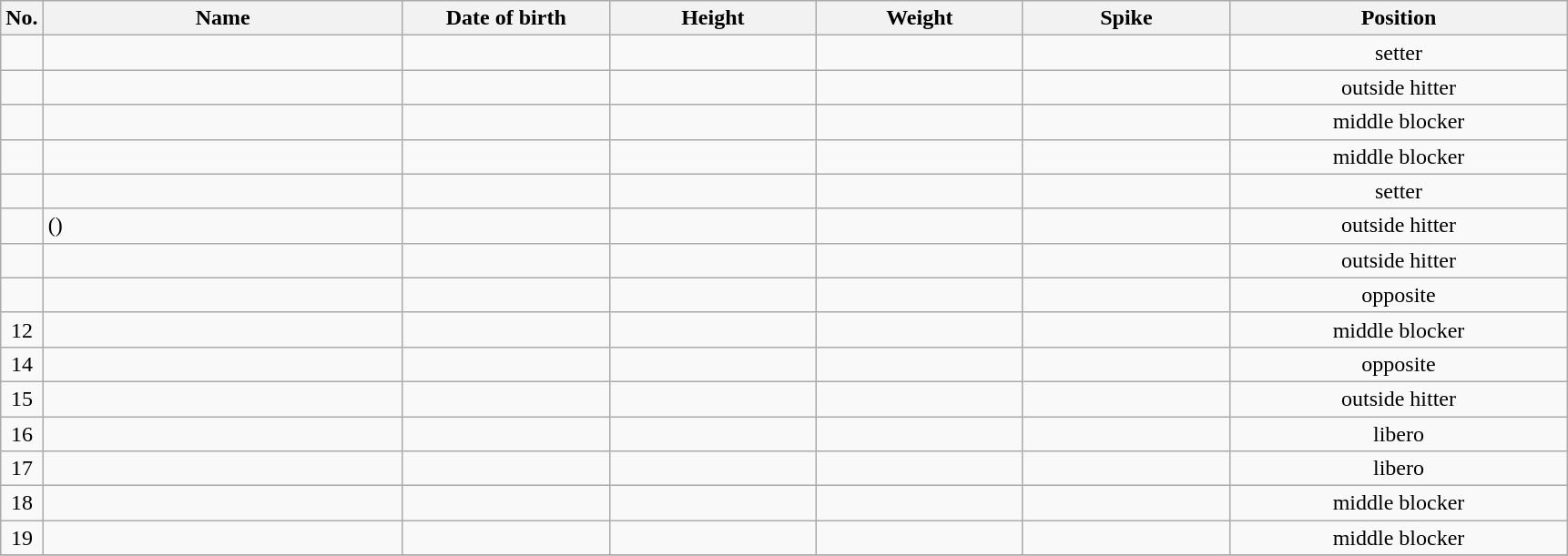<table class="wikitable sortable" style="font-size:100%; text-align:center;">
<tr>
<th>No.</th>
<th style="width:16em">Name</th>
<th style="width:9em">Date of birth</th>
<th style="width:9em">Height</th>
<th style="width:9em">Weight</th>
<th style="width:9em">Spike</th>
<th style="width:15em">Position</th>
</tr>
<tr>
<td></td>
<td align=left> </td>
<td align=right></td>
<td></td>
<td></td>
<td></td>
<td>setter</td>
</tr>
<tr>
<td></td>
<td align=left> </td>
<td align=right></td>
<td></td>
<td></td>
<td></td>
<td>outside hitter</td>
</tr>
<tr>
<td></td>
<td align=left> </td>
<td align=right></td>
<td></td>
<td></td>
<td></td>
<td>middle blocker</td>
</tr>
<tr>
<td></td>
<td align=left> </td>
<td align=right></td>
<td></td>
<td></td>
<td></td>
<td>middle blocker</td>
</tr>
<tr>
<td></td>
<td align=left> </td>
<td align=right></td>
<td></td>
<td></td>
<td></td>
<td>setter</td>
</tr>
<tr>
<td></td>
<td align=left>  ()</td>
<td align=right></td>
<td></td>
<td></td>
<td></td>
<td>outside hitter</td>
</tr>
<tr>
<td></td>
<td align=left> </td>
<td align=right></td>
<td></td>
<td></td>
<td></td>
<td>outside hitter</td>
</tr>
<tr>
<td></td>
<td align=left> </td>
<td align=right></td>
<td></td>
<td></td>
<td></td>
<td>opposite</td>
</tr>
<tr>
<td>12</td>
<td align=left> </td>
<td align=right></td>
<td></td>
<td></td>
<td></td>
<td>middle blocker</td>
</tr>
<tr>
<td>14</td>
<td align=left> </td>
<td align=right></td>
<td></td>
<td></td>
<td></td>
<td>opposite</td>
</tr>
<tr>
<td>15</td>
<td align=left> </td>
<td align=right></td>
<td></td>
<td></td>
<td></td>
<td>outside hitter</td>
</tr>
<tr>
<td>16</td>
<td align=left> </td>
<td align=right></td>
<td></td>
<td></td>
<td></td>
<td>libero</td>
</tr>
<tr>
<td>17</td>
<td align=left> </td>
<td align=right></td>
<td></td>
<td></td>
<td></td>
<td>libero</td>
</tr>
<tr>
<td>18</td>
<td align=left> </td>
<td align=right></td>
<td></td>
<td></td>
<td></td>
<td>middle blocker</td>
</tr>
<tr>
<td>19</td>
<td align=left> </td>
<td align=right></td>
<td></td>
<td></td>
<td></td>
<td>middle blocker</td>
</tr>
<tr>
</tr>
</table>
